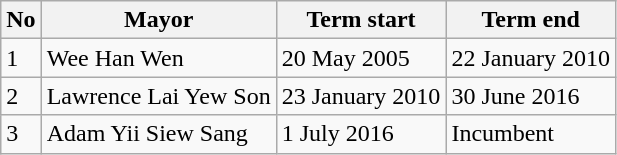<table class="wikitable">
<tr>
<th>No</th>
<th>Mayor</th>
<th>Term start</th>
<th>Term end</th>
</tr>
<tr>
<td>1</td>
<td>Wee Han Wen</td>
<td>20 May 2005</td>
<td>22 January 2010</td>
</tr>
<tr>
<td>2</td>
<td>Lawrence Lai Yew Son</td>
<td>23 January 2010</td>
<td>30 June 2016</td>
</tr>
<tr>
<td>3</td>
<td>Adam Yii Siew Sang</td>
<td>1 July 2016</td>
<td>Incumbent</td>
</tr>
</table>
